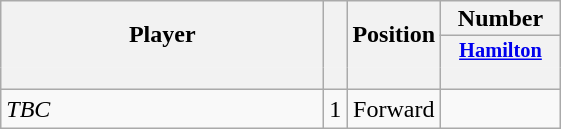<table class="wikitable sortable" style="text-align:center;">
<tr>
<th rowspan=2 style="border-bottom:0; width:13em;">Player</th>
<th rowspan=2 style="border-bottom:0;"></th>
<th rowspan=2 style="border-bottom:0;">Position</th>
<th colspan=1 style="padding:2px;">Number</th>
</tr>
<tr>
<th style="vertical-align:top;width:5.5em;border-bottom:1px solid transparent;padding:2px;font-size:85%;"><a href='#'>Hamilton</a></th>
</tr>
<tr style="line-height:8px;">
<th style="border-top:1px solid transparent;"></th>
<th style="border-top:1px solid transparent;"> </th>
<th style="border-top:1px solid transparent;"> </th>
<th data-sort-type="number" style="border-top:0;"></th>
</tr>
<tr>
<td align=left><em>TBC</em></td>
<td>1</td>
<td>Forward</td>
<td></td>
</tr>
</table>
